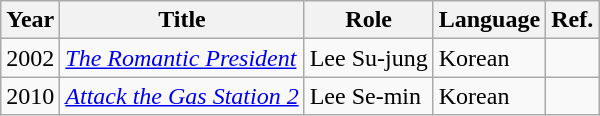<table class="wikitable">
<tr>
<th>Year</th>
<th>Title</th>
<th>Role</th>
<th>Language</th>
<th>Ref.</th>
</tr>
<tr>
<td>2002</td>
<td><em><a href='#'>The Romantic President</a></em></td>
<td>Lee Su-jung</td>
<td>Korean</td>
<td></td>
</tr>
<tr>
<td>2010</td>
<td><em><a href='#'>Attack the Gas Station 2</a></em></td>
<td>Lee Se-min</td>
<td>Korean</td>
<td></td>
</tr>
</table>
